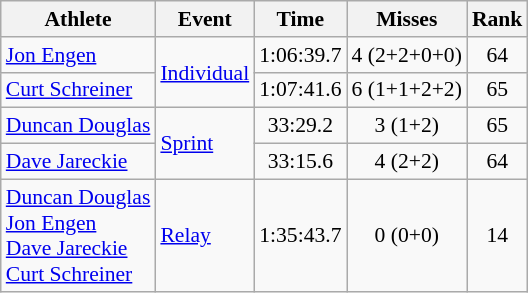<table class=wikitable style=font-size:90%;text-align:center>
<tr>
<th>Athlete</th>
<th>Event</th>
<th>Time</th>
<th>Misses</th>
<th>Rank</th>
</tr>
<tr>
<td align=left><a href='#'>Jon Engen</a></td>
<td align=left rowspan=2><a href='#'>Individual</a></td>
<td>1:06:39.7</td>
<td>4 (2+2+0+0)</td>
<td>64</td>
</tr>
<tr>
<td align=left><a href='#'>Curt Schreiner</a></td>
<td>1:07:41.6</td>
<td>6 (1+1+2+2)</td>
<td>65</td>
</tr>
<tr>
<td align=left><a href='#'>Duncan Douglas</a></td>
<td align=left rowspan=2><a href='#'>Sprint</a></td>
<td>33:29.2</td>
<td>3 (1+2)</td>
<td>65</td>
</tr>
<tr>
<td align=left><a href='#'>Dave Jareckie</a></td>
<td>33:15.6</td>
<td>4 (2+2)</td>
<td>64</td>
</tr>
<tr>
<td align=left><a href='#'>Duncan Douglas</a><br><a href='#'>Jon Engen</a><br><a href='#'>Dave Jareckie</a><br><a href='#'>Curt Schreiner</a></td>
<td align=left><a href='#'>Relay</a></td>
<td>1:35:43.7</td>
<td>0 (0+0)</td>
<td>14</td>
</tr>
</table>
